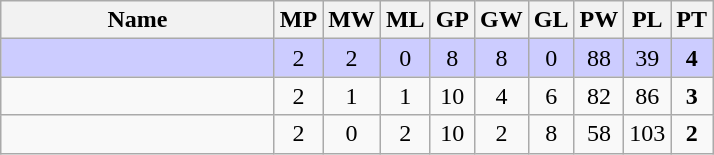<table class=wikitable style="text-align:center">
<tr>
<th width=175>Name</th>
<th width=20>MP</th>
<th width=20>MW</th>
<th width=20>ML</th>
<th width=20>GP</th>
<th width=20>GW</th>
<th width=20>GL</th>
<th width=20>PW</th>
<th width=20>PL</th>
<th width=20>PT</th>
</tr>
<tr style="background-color:#ccccff">
<td style="text-align:left;"><strong></strong></td>
<td>2</td>
<td>2</td>
<td>0</td>
<td>8</td>
<td>8</td>
<td>0</td>
<td>88</td>
<td>39</td>
<td><strong>4</strong></td>
</tr>
<tr>
<td style="text-align:left;"></td>
<td>2</td>
<td>1</td>
<td>1</td>
<td>10</td>
<td>4</td>
<td>6</td>
<td>82</td>
<td>86</td>
<td><strong>3</strong></td>
</tr>
<tr>
<td style="text-align:left;"></td>
<td>2</td>
<td>0</td>
<td>2</td>
<td>10</td>
<td>2</td>
<td>8</td>
<td>58</td>
<td>103</td>
<td><strong>2</strong></td>
</tr>
</table>
